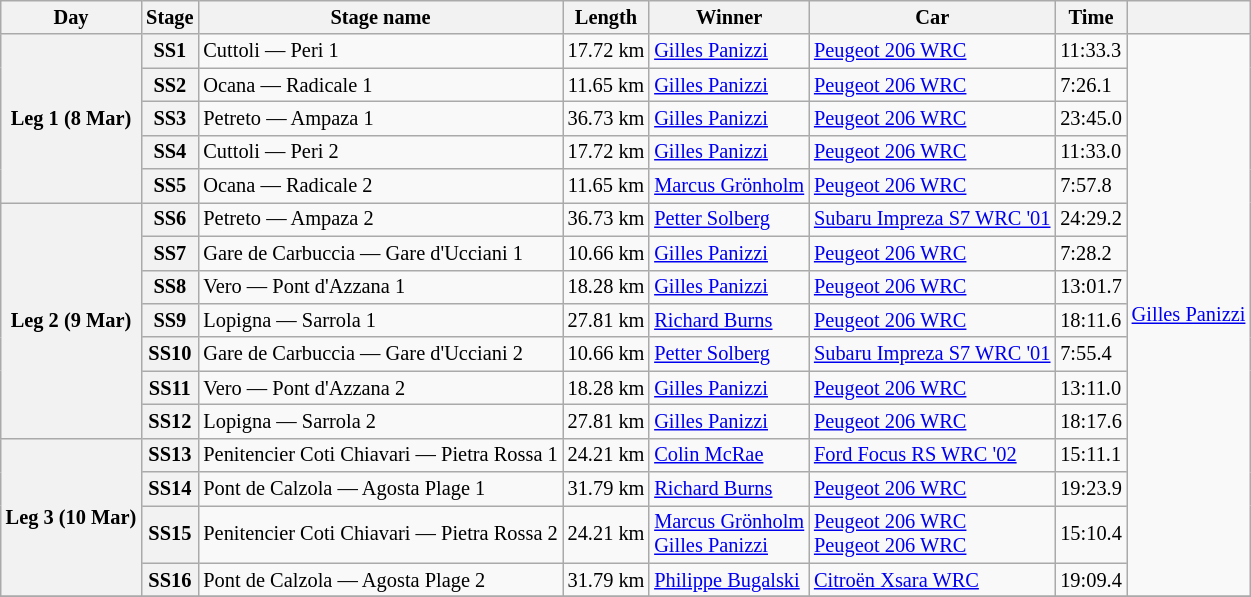<table class="wikitable" style="font-size: 85%;">
<tr>
<th>Day</th>
<th>Stage</th>
<th>Stage name</th>
<th>Length</th>
<th>Winner</th>
<th>Car</th>
<th>Time</th>
<th></th>
</tr>
<tr>
<th rowspan="5">Leg 1 (8 Mar)</th>
<th>SS1</th>
<td>Cuttoli — Peri 1</td>
<td align="center">17.72 km</td>
<td> <a href='#'>Gilles Panizzi</a></td>
<td><a href='#'>Peugeot 206 WRC</a></td>
<td>11:33.3</td>
<td rowspan="16"> <a href='#'>Gilles Panizzi</a></td>
</tr>
<tr>
<th>SS2</th>
<td>Ocana — Radicale 1</td>
<td align="center">11.65 km</td>
<td> <a href='#'>Gilles Panizzi</a></td>
<td><a href='#'>Peugeot 206 WRC</a></td>
<td>7:26.1</td>
</tr>
<tr>
<th>SS3</th>
<td>Petreto — Ampaza 1</td>
<td align="center">36.73 km</td>
<td> <a href='#'>Gilles Panizzi</a></td>
<td><a href='#'>Peugeot 206 WRC</a></td>
<td>23:45.0</td>
</tr>
<tr>
<th>SS4</th>
<td>Cuttoli — Peri 2</td>
<td align="center">17.72 km</td>
<td> <a href='#'>Gilles Panizzi</a></td>
<td><a href='#'>Peugeot 206 WRC</a></td>
<td>11:33.0</td>
</tr>
<tr>
<th>SS5</th>
<td>Ocana — Radicale 2</td>
<td align="center">11.65 km</td>
<td> <a href='#'>Marcus Grönholm</a></td>
<td><a href='#'>Peugeot 206 WRC</a></td>
<td>7:57.8</td>
</tr>
<tr>
<th rowspan="7">Leg 2 (9 Mar)</th>
<th>SS6</th>
<td>Petreto — Ampaza 2</td>
<td align="center">36.73 km</td>
<td> <a href='#'>Petter Solberg</a></td>
<td><a href='#'>Subaru Impreza S7 WRC '01</a></td>
<td>24:29.2</td>
</tr>
<tr>
<th>SS7</th>
<td>Gare de Carbuccia — Gare d'Ucciani 1</td>
<td align="center">10.66 km</td>
<td> <a href='#'>Gilles Panizzi</a></td>
<td><a href='#'>Peugeot 206 WRC</a></td>
<td>7:28.2</td>
</tr>
<tr>
<th>SS8</th>
<td>Vero — Pont d'Azzana 1</td>
<td align="center">18.28 km</td>
<td> <a href='#'>Gilles Panizzi</a></td>
<td><a href='#'>Peugeot 206 WRC</a></td>
<td>13:01.7</td>
</tr>
<tr>
<th>SS9</th>
<td>Lopigna — Sarrola 1</td>
<td align="center">27.81 km</td>
<td> <a href='#'>Richard Burns</a></td>
<td><a href='#'>Peugeot 206 WRC</a></td>
<td>18:11.6</td>
</tr>
<tr>
<th>SS10</th>
<td>Gare de Carbuccia — Gare d'Ucciani 2</td>
<td align="center">10.66 km</td>
<td> <a href='#'>Petter Solberg</a></td>
<td><a href='#'>Subaru Impreza S7 WRC '01</a></td>
<td>7:55.4</td>
</tr>
<tr>
<th>SS11</th>
<td>Vero — Pont d'Azzana 2</td>
<td align="center">18.28 km</td>
<td> <a href='#'>Gilles Panizzi</a></td>
<td><a href='#'>Peugeot 206 WRC</a></td>
<td>13:11.0</td>
</tr>
<tr>
<th>SS12</th>
<td>Lopigna — Sarrola 2</td>
<td align="center">27.81 km</td>
<td> <a href='#'>Gilles Panizzi</a></td>
<td><a href='#'>Peugeot 206 WRC</a></td>
<td>18:17.6</td>
</tr>
<tr>
<th rowspan="4">Leg 3 (10 Mar)</th>
<th>SS13</th>
<td>Penitencier Coti Chiavari — Pietra Rossa 1</td>
<td align="center">24.21 km</td>
<td> <a href='#'>Colin McRae</a></td>
<td><a href='#'>Ford Focus RS WRC '02</a></td>
<td>15:11.1</td>
</tr>
<tr>
<th>SS14</th>
<td>Pont de Calzola — Agosta Plage 1</td>
<td align="center">31.79 km</td>
<td> <a href='#'>Richard Burns</a></td>
<td><a href='#'>Peugeot 206 WRC</a></td>
<td>19:23.9</td>
</tr>
<tr>
<th>SS15</th>
<td>Penitencier Coti Chiavari — Pietra Rossa 2</td>
<td align="center">24.21 km</td>
<td> <a href='#'>Marcus Grönholm</a><br> <a href='#'>Gilles Panizzi</a></td>
<td><a href='#'>Peugeot 206 WRC</a><br><a href='#'>Peugeot 206 WRC</a></td>
<td>15:10.4</td>
</tr>
<tr>
<th>SS16</th>
<td>Pont de Calzola — Agosta Plage 2</td>
<td align="center">31.79 km</td>
<td> <a href='#'>Philippe Bugalski</a></td>
<td><a href='#'>Citroën Xsara WRC</a></td>
<td>19:09.4</td>
</tr>
<tr>
</tr>
</table>
